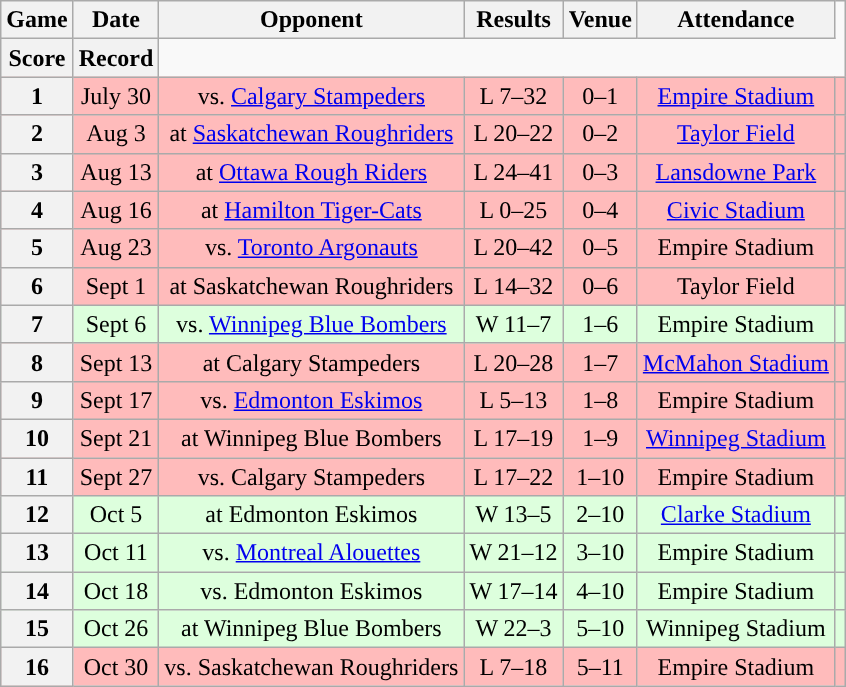<table class="wikitable" style="text-align:center">
<tr>
<th>Game</th>
<th>Date</th>
<th>Opponent</th>
<th>Results</th>
<th>Venue</th>
<th>Attendance</th>
</tr>
<tr>
<th>Score</th>
<th>Record</th>
</tr>
<tr style="background:#ffbbbb">
<th>1</th>
<td>July 30</td>
<td>vs. <a href='#'>Calgary Stampeders</a></td>
<td>L 7–32</td>
<td>0–1</td>
<td><a href='#'>Empire Stadium</a></td>
<td></td>
</tr>
<tr style="background:#ffbbbb">
<th>2</th>
<td>Aug 3</td>
<td>at <a href='#'>Saskatchewan Roughriders</a></td>
<td>L 20–22</td>
<td>0–2</td>
<td><a href='#'>Taylor Field</a></td>
<td></td>
</tr>
<tr style="background:#ffbbbb">
<th>3</th>
<td>Aug 13</td>
<td>at <a href='#'>Ottawa Rough Riders</a></td>
<td>L 24–41</td>
<td>0–3</td>
<td><a href='#'>Lansdowne Park</a></td>
<td></td>
</tr>
<tr style="background:#ffbbbb">
<th>4</th>
<td>Aug 16</td>
<td>at <a href='#'>Hamilton Tiger-Cats</a></td>
<td>L 0–25</td>
<td>0–4</td>
<td><a href='#'>Civic Stadium</a></td>
<td></td>
</tr>
<tr style="background:#ffbbbb">
<th>5</th>
<td>Aug 23</td>
<td>vs. <a href='#'>Toronto Argonauts</a></td>
<td>L 20–42</td>
<td>0–5</td>
<td>Empire Stadium</td>
<td></td>
</tr>
<tr style="background:#ffbbbb">
<th>6</th>
<td>Sept 1</td>
<td>at Saskatchewan Roughriders</td>
<td>L 14–32</td>
<td>0–6</td>
<td>Taylor Field</td>
<td></td>
</tr>
<tr style="background:#ddffdd">
<th>7</th>
<td>Sept 6</td>
<td>vs. <a href='#'>Winnipeg Blue Bombers</a></td>
<td>W 11–7</td>
<td>1–6</td>
<td>Empire Stadium</td>
<td></td>
</tr>
<tr style="background:#ffbbbb">
<th>8</th>
<td>Sept 13</td>
<td>at Calgary Stampeders</td>
<td>L 20–28</td>
<td>1–7</td>
<td><a href='#'>McMahon Stadium</a></td>
<td></td>
</tr>
<tr style="background:#ffbbbb">
<th>9</th>
<td>Sept 17</td>
<td>vs. <a href='#'>Edmonton Eskimos</a></td>
<td>L 5–13</td>
<td>1–8</td>
<td>Empire Stadium</td>
<td></td>
</tr>
<tr style="background:#ffbbbb">
<th>10</th>
<td>Sept 21</td>
<td>at Winnipeg Blue Bombers</td>
<td>L 17–19</td>
<td>1–9</td>
<td><a href='#'>Winnipeg Stadium</a></td>
<td></td>
</tr>
<tr style="background:#ffbbbb">
<th>11</th>
<td>Sept 27</td>
<td>vs. Calgary Stampeders</td>
<td>L 17–22</td>
<td>1–10</td>
<td>Empire Stadium</td>
<td></td>
</tr>
<tr style="background:#ddffdd">
<th>12</th>
<td>Oct 5</td>
<td>at Edmonton Eskimos</td>
<td>W 13–5</td>
<td>2–10</td>
<td><a href='#'>Clarke Stadium</a></td>
<td></td>
</tr>
<tr style="background:#ddffdd">
<th>13</th>
<td>Oct 11</td>
<td>vs. <a href='#'>Montreal Alouettes</a></td>
<td>W 21–12</td>
<td>3–10</td>
<td>Empire Stadium</td>
<td></td>
</tr>
<tr style="background:#ddffdd">
<th>14</th>
<td>Oct 18</td>
<td>vs. Edmonton Eskimos</td>
<td>W 17–14</td>
<td>4–10</td>
<td>Empire Stadium</td>
<td></td>
</tr>
<tr style="background:#ddffdd">
<th>15</th>
<td>Oct 26</td>
<td>at Winnipeg Blue Bombers</td>
<td>W 22–3</td>
<td>5–10</td>
<td>Winnipeg Stadium</td>
<td></td>
</tr>
<tr style="background:#ffbbbb">
<th>16</th>
<td>Oct 30</td>
<td>vs. Saskatchewan Roughriders</td>
<td>L 7–18</td>
<td>5–11</td>
<td>Empire Stadium</td>
<td></td>
</tr>
</table>
